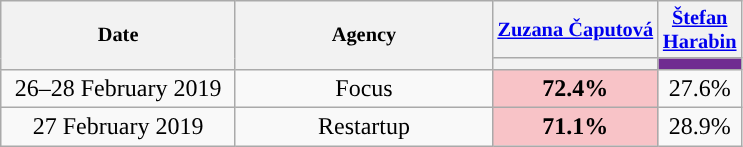<table class="wikitable" style="text-align:center;">
<tr style="font-size:85%;">
<th style="width:150px;" rowspan="2">Date</th>
<th style="width:165px;" rowspan="2">Agency</th>
<th><a href='#'>Zuzana Čaputová</a></th>
<th><a href='#'>Štefan Harabin</a></th>
</tr>
<tr>
<th style="background:"></th>
<th style="background:#702C91; width:40px;"></th>
</tr>
<tr>
<td>26–28 February 2019</td>
<td>Focus</td>
<td style="background:#F8C3C7"><strong>72.4%</strong></td>
<td>27.6%</td>
</tr>
<tr>
<td>27 February 2019</td>
<td>Restartup</td>
<td style="background:#F8C3C7"><strong>71.1%</strong></td>
<td>28.9%</td>
</tr>
</table>
